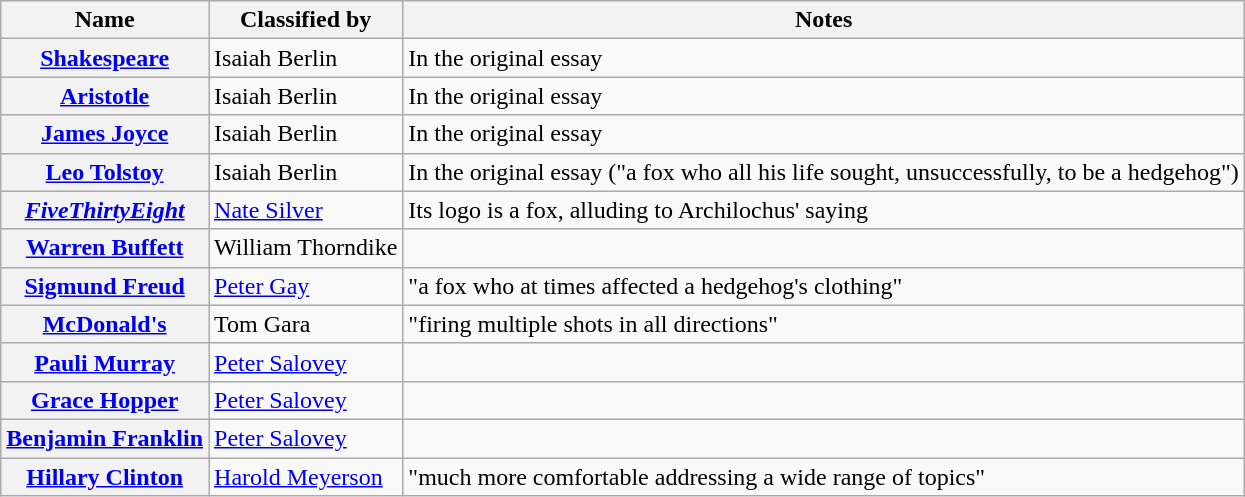<table class="wikitable plainrowheaders sortable">
<tr>
<th scope="col">Name</th>
<th scope="col">Classified by</th>
<th scope="col" class="unsortable">Notes</th>
</tr>
<tr>
<th scope="row"><a href='#'>Shakespeare</a></th>
<td>Isaiah Berlin</td>
<td>In the original essay</td>
</tr>
<tr>
<th scope="row"><a href='#'>Aristotle</a></th>
<td>Isaiah Berlin</td>
<td>In the original essay</td>
</tr>
<tr>
<th scope="row"><a href='#'>James Joyce</a></th>
<td>Isaiah Berlin</td>
<td>In the original essay</td>
</tr>
<tr>
<th scope="row"><a href='#'>Leo Tolstoy</a></th>
<td>Isaiah Berlin</td>
<td>In the original essay ("a fox who all his life sought, unsuccessfully, to be a hedgehog")</td>
</tr>
<tr>
<th scope="row"><em><a href='#'>FiveThirtyEight</a></em></th>
<td><a href='#'>Nate Silver</a></td>
<td>Its logo is a fox, alluding to Archilochus' saying</td>
</tr>
<tr>
<th scope="row"><a href='#'>Warren Buffett</a></th>
<td>William Thorndike</td>
<td></td>
</tr>
<tr>
<th scope="row"><a href='#'>Sigmund Freud</a></th>
<td><a href='#'>Peter Gay</a></td>
<td>"a fox who at times affected a hedgehog's clothing"</td>
</tr>
<tr>
<th scope="row"><a href='#'>McDonald's</a></th>
<td>Tom Gara</td>
<td>"firing multiple shots in all directions"</td>
</tr>
<tr>
<th scope="row"><a href='#'>Pauli Murray</a></th>
<td><a href='#'>Peter Salovey</a></td>
<td></td>
</tr>
<tr>
<th scope="row"><a href='#'>Grace Hopper</a></th>
<td><a href='#'>Peter Salovey</a></td>
<td></td>
</tr>
<tr>
<th scope="row"><a href='#'>Benjamin Franklin</a></th>
<td><a href='#'>Peter Salovey</a></td>
<td></td>
</tr>
<tr>
<th scope="row"><a href='#'>Hillary Clinton</a></th>
<td><a href='#'>Harold Meyerson</a></td>
<td>"much more comfortable addressing a wide range of topics"</td>
</tr>
</table>
